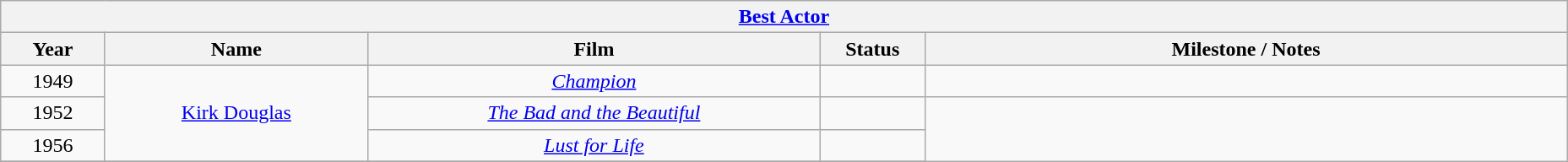<table class="wikitable" style="text-align: center">
<tr>
<th colspan=6 style="text-align:center;"><a href='#'>Best Actor</a></th>
</tr>
<tr>
<th style="width:075px;">Year</th>
<th style="width:200px;">Name</th>
<th style="width:350px;">Film</th>
<th style="width:075px;">Status</th>
<th style="width:500px;">Milestone / Notes</th>
</tr>
<tr>
<td style="text-align: center">1949</td>
<td rowspan="3"><a href='#'>Kirk Douglas</a></td>
<td><em><a href='#'>Champion</a></em></td>
<td></td>
<td></td>
</tr>
<tr>
<td>1952</td>
<td><em><a href='#'>The Bad and the Beautiful</a></em></td>
<td></td>
</tr>
<tr>
<td>1956</td>
<td><em><a href='#'>Lust for Life</a></em></td>
<td></td>
</tr>
<tr>
</tr>
</table>
